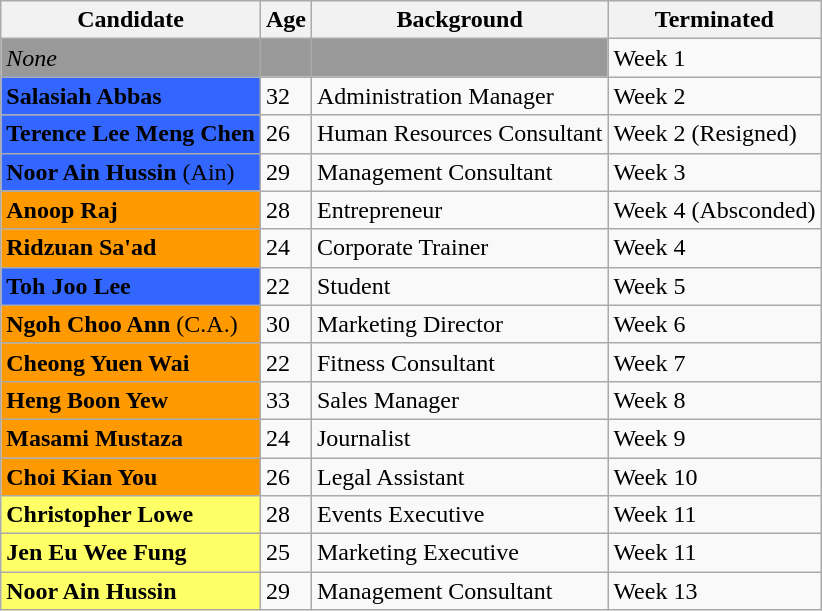<table class="wikitable">
<tr>
<th>Candidate</th>
<th>Age</th>
<th>Background</th>
<th>Terminated</th>
</tr>
<tr>
<td bgcolor="#999999"><em>None</em></td>
<td bgcolor="#999999"></td>
<td bgcolor="#999999"></td>
<td>Week 1</td>
</tr>
<tr>
<td bgcolor="#3366FF"><strong>Salasiah Abbas</strong></td>
<td>32</td>
<td>Administration Manager</td>
<td>Week 2</td>
</tr>
<tr>
<td bgcolor="#3366FF"><strong>Terence Lee Meng Chen</strong></td>
<td>26</td>
<td>Human Resources Consultant</td>
<td>Week 2 (Resigned)</td>
</tr>
<tr>
<td bgcolor="#3366FF"><strong>Noor Ain Hussin</strong> (Ain)</td>
<td>29</td>
<td>Management Consultant</td>
<td>Week 3</td>
</tr>
<tr>
<td bgcolor="#FF9900"><strong>Anoop Raj</strong></td>
<td>28</td>
<td>Entrepreneur</td>
<td>Week 4 (Absconded)</td>
</tr>
<tr>
<td bgcolor="#FF9900"><strong>Ridzuan Sa'ad</strong></td>
<td>24</td>
<td>Corporate Trainer</td>
<td>Week 4</td>
</tr>
<tr>
<td bgcolor="#3366FF"><strong>Toh Joo Lee</strong></td>
<td>22</td>
<td>Student</td>
<td>Week 5</td>
</tr>
<tr>
<td bgcolor="#FF9900"><strong>Ngoh Choo Ann</strong> (C.A.)</td>
<td>30</td>
<td>Marketing Director</td>
<td>Week 6</td>
</tr>
<tr>
<td bgcolor="#FF9900"><strong>Cheong Yuen Wai</strong></td>
<td>22</td>
<td>Fitness Consultant</td>
<td>Week 7</td>
</tr>
<tr>
<td bgcolor="#FF9900"><strong>Heng Boon Yew</strong></td>
<td>33</td>
<td>Sales Manager</td>
<td>Week 8</td>
</tr>
<tr>
<td bgcolor="#FF9900"><strong>Masami Mustaza</strong></td>
<td>24</td>
<td>Journalist</td>
<td>Week 9</td>
</tr>
<tr>
<td bgcolor="#FF9900"><strong>Choi Kian You</strong></td>
<td>26</td>
<td>Legal Assistant</td>
<td>Week 10</td>
</tr>
<tr>
<td bgcolor="#FFFF66"><strong>Christopher Lowe</strong></td>
<td>28</td>
<td>Events Executive</td>
<td>Week 11</td>
</tr>
<tr>
<td bgcolor="#FFFF66"><strong>Jen Eu Wee Fung</strong></td>
<td>25</td>
<td>Marketing Executive</td>
<td>Week 11</td>
</tr>
<tr>
<td bgcolor="#FFFF66"><strong>Noor Ain Hussin</strong></td>
<td>29</td>
<td>Management Consultant</td>
<td>Week 13</td>
</tr>
</table>
